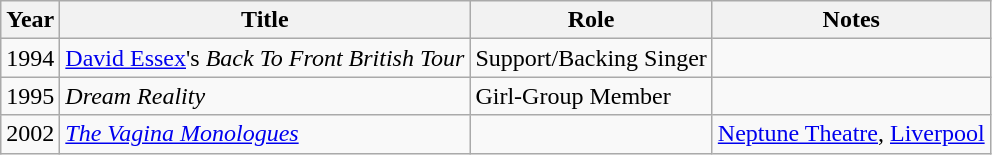<table class="wikitable sortable">
<tr>
<th>Year</th>
<th>Title</th>
<th>Role</th>
<th>Notes</th>
</tr>
<tr>
<td>1994</td>
<td><a href='#'>David Essex</a>'s <em>Back To Front British Tour</em></td>
<td>Support/Backing Singer</td>
<td></td>
</tr>
<tr>
<td>1995</td>
<td><em>Dream Reality</em></td>
<td>Girl-Group Member</td>
<td></td>
</tr>
<tr>
<td>2002</td>
<td><em><a href='#'>The Vagina Monologues</a></em></td>
<td></td>
<td><a href='#'>Neptune Theatre</a>, <a href='#'>Liverpool</a></td>
</tr>
</table>
